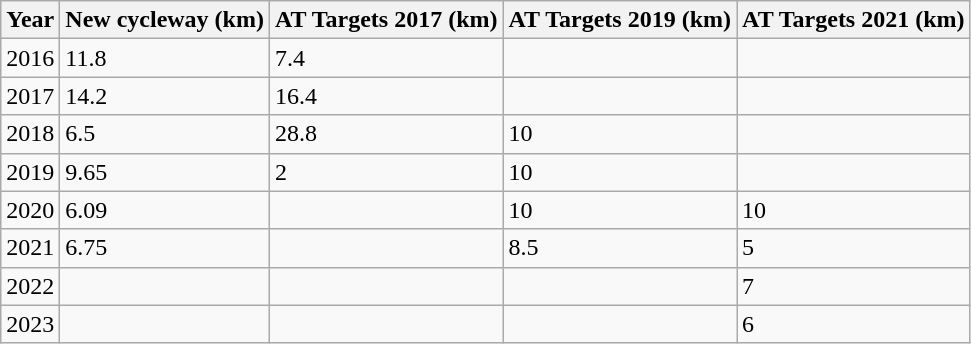<table class="wikitable">
<tr>
<th>Year</th>
<th>New cycleway (km)</th>
<th>AT Targets 2017 (km)</th>
<th>AT Targets 2019 (km)</th>
<th>AT Targets 2021 (km)</th>
</tr>
<tr>
<td>2016</td>
<td>11.8</td>
<td>7.4</td>
<td></td>
<td></td>
</tr>
<tr>
<td>2017</td>
<td>14.2</td>
<td>16.4</td>
<td></td>
<td></td>
</tr>
<tr>
<td>2018</td>
<td>6.5</td>
<td>28.8</td>
<td>10</td>
<td></td>
</tr>
<tr>
<td>2019</td>
<td>9.65</td>
<td>2</td>
<td>10</td>
<td></td>
</tr>
<tr>
<td>2020</td>
<td>6.09</td>
<td></td>
<td>10</td>
<td>10</td>
</tr>
<tr>
<td>2021</td>
<td>6.75</td>
<td></td>
<td>8.5</td>
<td>5</td>
</tr>
<tr>
<td>2022</td>
<td></td>
<td></td>
<td></td>
<td>7</td>
</tr>
<tr>
<td>2023</td>
<td></td>
<td></td>
<td></td>
<td>6</td>
</tr>
</table>
